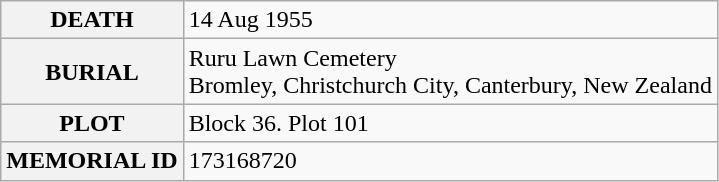<table class="wikitable">
<tr>
<th>DEATH</th>
<td>14 Aug 1955</td>
</tr>
<tr>
<th>BURIAL</th>
<td>Ruru Lawn Cemetery<br>Bromley, Christchurch City, Canterbury, New Zealand</td>
</tr>
<tr>
<th>PLOT</th>
<td>Block 36. Plot 101</td>
</tr>
<tr>
<th>MEMORIAL ID</th>
<td>173168720</td>
</tr>
</table>
